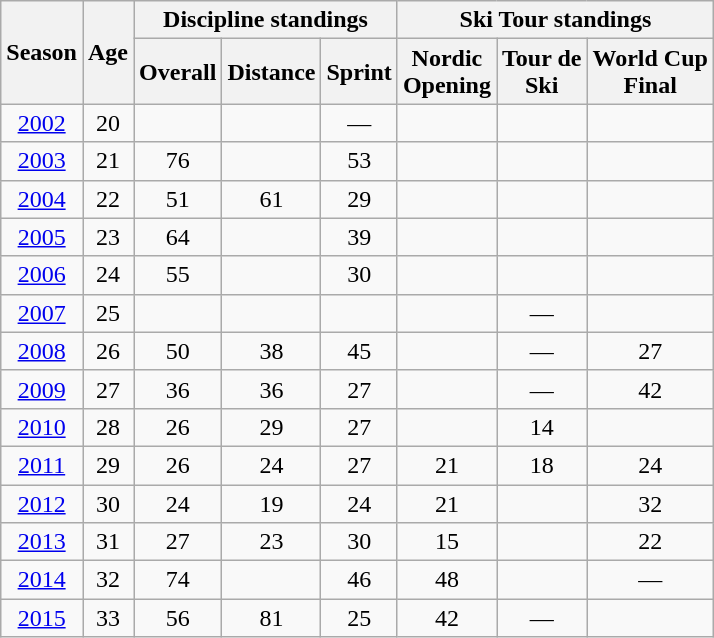<table class="wikitable" style="text-align: center;">
<tr>
<th rowspan="2" scope="col">Season</th>
<th rowspan="2" scope="col">Age</th>
<th colspan="3" scope="col">Discipline standings</th>
<th colspan="3" scope="col">Ski Tour standings</th>
</tr>
<tr>
<th scope="col">Overall</th>
<th scope="col">Distance</th>
<th scope="col">Sprint</th>
<th scope="col">Nordic<br>Opening</th>
<th scope="col">Tour de<br>Ski</th>
<th scope="col">World Cup<br>Final</th>
</tr>
<tr>
<td><a href='#'>2002</a></td>
<td>20</td>
<td></td>
<td></td>
<td>—</td>
<td></td>
<td></td>
<td></td>
</tr>
<tr>
<td><a href='#'>2003</a></td>
<td>21</td>
<td>76</td>
<td></td>
<td>53</td>
<td></td>
<td></td>
<td></td>
</tr>
<tr>
<td><a href='#'>2004</a></td>
<td>22</td>
<td>51</td>
<td>61</td>
<td>29</td>
<td></td>
<td></td>
<td></td>
</tr>
<tr>
<td><a href='#'>2005</a></td>
<td>23</td>
<td>64</td>
<td></td>
<td>39</td>
<td></td>
<td></td>
<td></td>
</tr>
<tr>
<td><a href='#'>2006</a></td>
<td>24</td>
<td>55</td>
<td></td>
<td>30</td>
<td></td>
<td></td>
<td></td>
</tr>
<tr>
<td><a href='#'>2007</a></td>
<td>25</td>
<td></td>
<td></td>
<td></td>
<td></td>
<td>—</td>
<td></td>
</tr>
<tr>
<td><a href='#'>2008</a></td>
<td>26</td>
<td>50</td>
<td>38</td>
<td>45</td>
<td></td>
<td>—</td>
<td>27</td>
</tr>
<tr>
<td><a href='#'>2009</a></td>
<td>27</td>
<td>36</td>
<td>36</td>
<td>27</td>
<td></td>
<td>—</td>
<td>42</td>
</tr>
<tr>
<td><a href='#'>2010</a></td>
<td>28</td>
<td>26</td>
<td>29</td>
<td>27</td>
<td></td>
<td>14</td>
<td></td>
</tr>
<tr>
<td><a href='#'>2011</a></td>
<td>29</td>
<td>26</td>
<td>24</td>
<td>27</td>
<td>21</td>
<td>18</td>
<td>24</td>
</tr>
<tr>
<td><a href='#'>2012</a></td>
<td>30</td>
<td>24</td>
<td>19</td>
<td>24</td>
<td>21</td>
<td></td>
<td>32</td>
</tr>
<tr>
<td><a href='#'>2013</a></td>
<td>31</td>
<td>27</td>
<td>23</td>
<td>30</td>
<td>15</td>
<td></td>
<td>22</td>
</tr>
<tr>
<td><a href='#'>2014</a></td>
<td>32</td>
<td>74</td>
<td></td>
<td>46</td>
<td>48</td>
<td></td>
<td>—</td>
</tr>
<tr>
<td><a href='#'>2015</a></td>
<td>33</td>
<td>56</td>
<td>81</td>
<td>25</td>
<td>42</td>
<td>—</td>
<td></td>
</tr>
</table>
